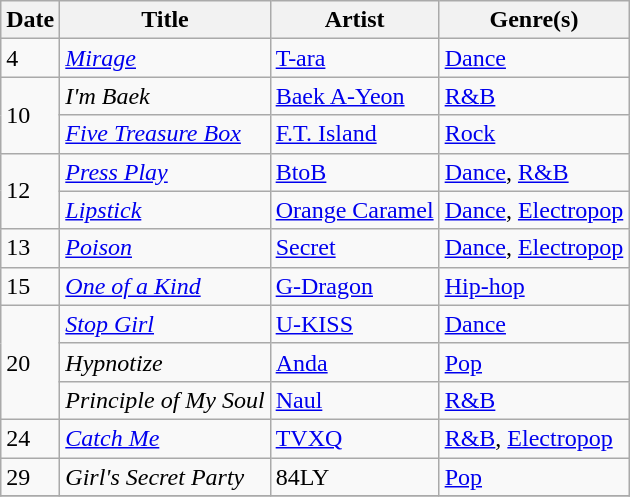<table class="wikitable" style="text-align: left;">
<tr>
<th>Date</th>
<th>Title</th>
<th>Artist</th>
<th>Genre(s)</th>
</tr>
<tr>
<td rowspan="1">4</td>
<td><em><a href='#'>Mirage</a></em></td>
<td><a href='#'>T-ara</a></td>
<td><a href='#'>Dance</a></td>
</tr>
<tr>
<td rowspan="2">10</td>
<td><em>I'm Baek</em></td>
<td><a href='#'>Baek A-Yeon</a></td>
<td><a href='#'>R&B</a></td>
</tr>
<tr>
<td><em><a href='#'>Five Treasure Box</a></em></td>
<td><a href='#'>F.T. Island</a></td>
<td><a href='#'>Rock</a></td>
</tr>
<tr>
<td rowspan="2">12</td>
<td><em><a href='#'>Press Play</a></em></td>
<td><a href='#'>BtoB</a></td>
<td><a href='#'>Dance</a>, <a href='#'>R&B</a></td>
</tr>
<tr>
<td><em><a href='#'>Lipstick</a></em></td>
<td><a href='#'>Orange Caramel</a></td>
<td><a href='#'>Dance</a>, <a href='#'>Electropop</a></td>
</tr>
<tr>
<td rowspan="1">13</td>
<td><em><a href='#'>Poison</a></em></td>
<td><a href='#'>Secret</a></td>
<td><a href='#'>Dance</a>, <a href='#'>Electropop</a></td>
</tr>
<tr>
<td rowspan="1">15</td>
<td><em><a href='#'>One of a Kind</a></em></td>
<td><a href='#'>G-Dragon</a></td>
<td><a href='#'>Hip-hop</a></td>
</tr>
<tr>
<td rowspan="3">20</td>
<td><em><a href='#'>Stop Girl</a></em></td>
<td><a href='#'>U-KISS</a></td>
<td><a href='#'>Dance</a></td>
</tr>
<tr>
<td><em>Hypnotize</em></td>
<td><a href='#'>Anda</a></td>
<td><a href='#'>Pop</a></td>
</tr>
<tr>
<td><em>Principle of My Soul</em></td>
<td><a href='#'>Naul</a></td>
<td><a href='#'>R&B</a></td>
</tr>
<tr>
<td rowspan="1">24</td>
<td><em><a href='#'>Catch Me</a></em></td>
<td><a href='#'>TVXQ</a></td>
<td><a href='#'>R&B</a>, <a href='#'>Electropop</a></td>
</tr>
<tr>
<td rowspan="1">29</td>
<td><em>Girl's Secret Party</em></td>
<td>84LY</td>
<td><a href='#'>Pop</a></td>
</tr>
<tr>
</tr>
</table>
